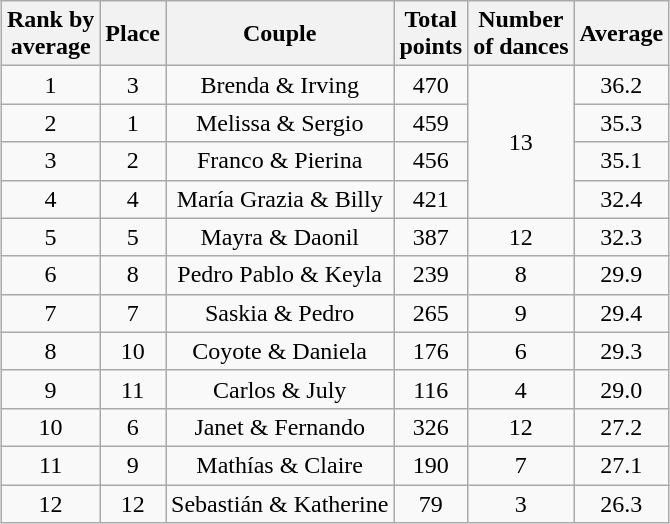<table class="wikitable sortable" style="margin:auto; text-align:center;">
<tr>
<th>Rank by<br>average</th>
<th>Place</th>
<th>Couple</th>
<th>Total<br>points</th>
<th>Number<br>of dances</th>
<th>Average</th>
</tr>
<tr>
<td>1</td>
<td>3</td>
<td>Brenda & Irving</td>
<td>470</td>
<td rowspan=4>13</td>
<td>36.2</td>
</tr>
<tr>
<td>2</td>
<td>1</td>
<td>Melissa & Sergio</td>
<td>459</td>
<td>35.3</td>
</tr>
<tr>
<td>3</td>
<td>2</td>
<td>Franco & Pierina</td>
<td>456</td>
<td>35.1</td>
</tr>
<tr>
<td>4</td>
<td>4</td>
<td>María Grazia & Billy</td>
<td>421</td>
<td>32.4</td>
</tr>
<tr>
<td>5</td>
<td>5</td>
<td>Mayra & Daonil</td>
<td>387</td>
<td>12</td>
<td>32.3</td>
</tr>
<tr>
<td>6</td>
<td>8</td>
<td>Pedro Pablo & Keyla</td>
<td>239</td>
<td>8</td>
<td>29.9</td>
</tr>
<tr>
<td>7</td>
<td>7</td>
<td>Saskia & Pedro</td>
<td>265</td>
<td>9</td>
<td>29.4</td>
</tr>
<tr>
<td>8</td>
<td>10</td>
<td>Coyote & Daniela</td>
<td>176</td>
<td>6</td>
<td>29.3</td>
</tr>
<tr>
<td>9</td>
<td>11</td>
<td>Carlos & July</td>
<td>116</td>
<td>4</td>
<td>29.0</td>
</tr>
<tr>
<td>10</td>
<td>6</td>
<td>Janet & Fernando</td>
<td>326</td>
<td>12</td>
<td>27.2</td>
</tr>
<tr>
<td>11</td>
<td>9</td>
<td>Mathías & Claire</td>
<td>190</td>
<td>7</td>
<td>27.1</td>
</tr>
<tr>
<td>12</td>
<td>12</td>
<td>Sebastián & Katherine</td>
<td>79</td>
<td>3</td>
<td>26.3</td>
</tr>
</table>
